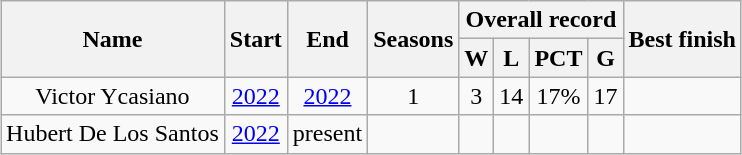<table class="wikitable" style="clear:both; margin:1.5em auto; text-align:center;">
<tr>
<th rowspan="2">Name</th>
<th rowspan="2">Start</th>
<th rowspan="2">End</th>
<th rowspan="2">Seasons</th>
<th colspan="4">Overall record</th>
<th rowspan="2">Best finish</th>
</tr>
<tr>
<th>W</th>
<th>L</th>
<th>PCT</th>
<th>G</th>
</tr>
<tr>
<td>Victor Ycasiano</td>
<td><a href='#'>2022</a></td>
<td><a href='#'>2022</a></td>
<td>1</td>
<td>3</td>
<td>14</td>
<td>17%</td>
<td>17</td>
</tr>
<tr>
<td>Hubert De Los Santos</td>
<td><a href='#'>2022</a></td>
<td>present</td>
<td></td>
<td></td>
<td></td>
<td></td>
<td></td>
<td></td>
</tr>
</table>
